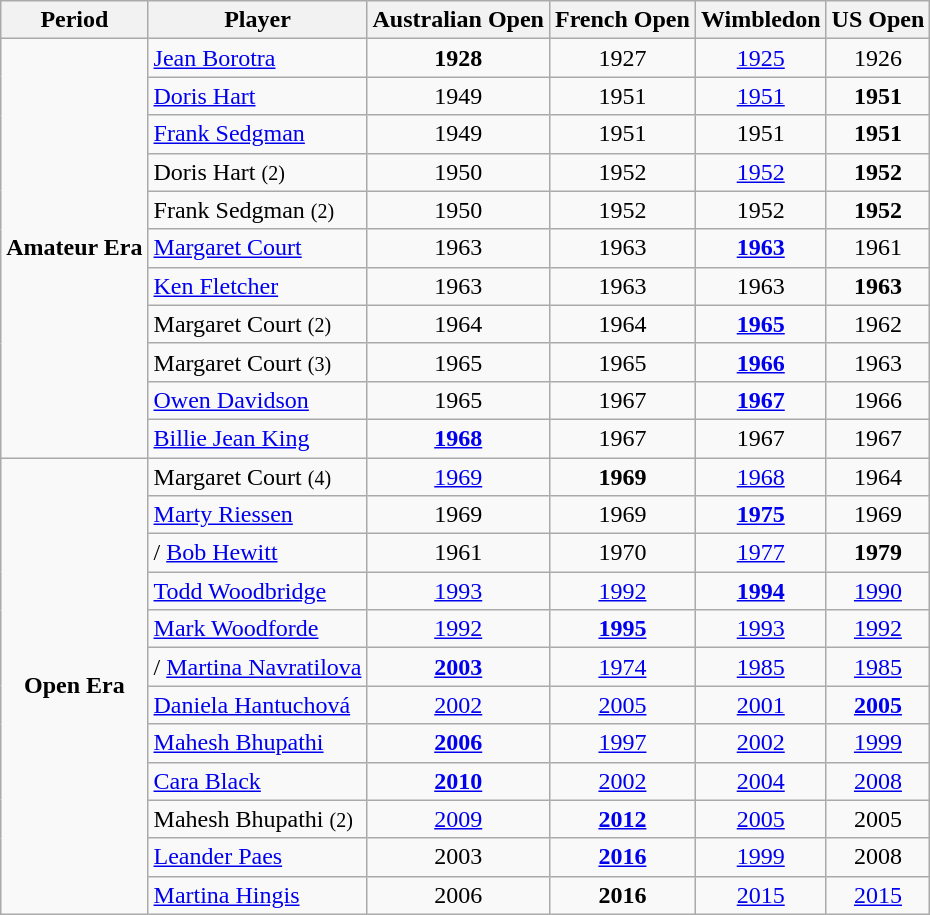<table class="wikitable mw-datatable sortable" style="text-align:center;">
<tr>
<th>Period</th>
<th>Player</th>
<th>Australian Open</th>
<th>French Open</th>
<th>Wimbledon</th>
<th>US Open</th>
</tr>
<tr>
<td rowspan="11"><strong>Amateur Era</strong></td>
<td style="text-align:left;"> <a href='#'>Jean Borotra</a></td>
<td><strong>1928</strong></td>
<td>1927</td>
<td><a href='#'>1925</a></td>
<td>1926</td>
</tr>
<tr>
<td style="text-align:left;"> <a href='#'>Doris Hart</a></td>
<td>1949</td>
<td>1951</td>
<td><a href='#'>1951</a></td>
<td><strong>1951</strong></td>
</tr>
<tr>
<td style="text-align:left;"> <a href='#'>Frank Sedgman</a></td>
<td>1949</td>
<td>1951</td>
<td>1951</td>
<td><strong>1951</strong></td>
</tr>
<tr>
<td style="text-align:left;"> Doris Hart <small>(2)</small></td>
<td>1950</td>
<td>1952</td>
<td><a href='#'>1952</a></td>
<td><strong>1952</strong></td>
</tr>
<tr>
<td style="text-align:left;"> Frank Sedgman <small>(2)</small></td>
<td>1950</td>
<td>1952</td>
<td>1952</td>
<td><strong>1952</strong></td>
</tr>
<tr>
<td style="text-align:left;"> <a href='#'>Margaret Court</a></td>
<td>1963</td>
<td>1963</td>
<td><strong><a href='#'>1963</a></strong></td>
<td>1961</td>
</tr>
<tr>
<td style="text-align:left;"> <a href='#'>Ken Fletcher</a></td>
<td>1963</td>
<td>1963</td>
<td>1963</td>
<td><strong>1963</strong></td>
</tr>
<tr>
<td style="text-align:left;"> Margaret Court <small>(2)</small></td>
<td>1964</td>
<td>1964</td>
<td><strong><a href='#'>1965</a></strong></td>
<td>1962</td>
</tr>
<tr>
<td style="text-align:left;"> Margaret Court <small>(3)</small></td>
<td>1965</td>
<td>1965</td>
<td><strong><a href='#'>1966</a></strong></td>
<td>1963</td>
</tr>
<tr>
<td style="text-align:left;"> <a href='#'>Owen Davidson</a></td>
<td>1965</td>
<td>1967</td>
<td><strong><a href='#'>1967</a></strong></td>
<td>1966</td>
</tr>
<tr>
<td style="text-align:left;"> <a href='#'>Billie Jean King</a></td>
<td><strong><a href='#'>1968</a></strong></td>
<td>1967</td>
<td>1967</td>
<td>1967</td>
</tr>
<tr>
<td rowspan="12"><strong>Open Era</strong></td>
<td style="text-align:left;"> Margaret Court <small>(4)</small></td>
<td><a href='#'>1969</a></td>
<td><strong>1969</strong></td>
<td><a href='#'>1968</a></td>
<td>1964</td>
</tr>
<tr>
<td style="text-align:left;"> <a href='#'>Marty Riessen</a></td>
<td>1969</td>
<td>1969</td>
<td><strong><a href='#'>1975</a></strong></td>
<td>1969</td>
</tr>
<tr>
<td style="text-align:left;">/ <a href='#'>Bob Hewitt</a></td>
<td>1961</td>
<td>1970</td>
<td><a href='#'>1977</a></td>
<td><strong>1979</strong></td>
</tr>
<tr>
<td style="text-align:left;"> <a href='#'>Todd Woodbridge</a></td>
<td><a href='#'>1993</a></td>
<td><a href='#'>1992</a></td>
<td><strong><a href='#'>1994</a></strong></td>
<td><a href='#'>1990</a></td>
</tr>
<tr>
<td style="text-align:left;"> <a href='#'>Mark Woodforde</a></td>
<td><a href='#'>1992</a></td>
<td><strong><a href='#'>1995</a></strong></td>
<td><a href='#'>1993</a></td>
<td><a href='#'>1992</a></td>
</tr>
<tr>
<td style="text-align:left;">/ <a href='#'>Martina Navratilova</a></td>
<td><strong><a href='#'>2003</a></strong></td>
<td><a href='#'>1974</a></td>
<td><a href='#'>1985</a></td>
<td><a href='#'>1985</a></td>
</tr>
<tr>
<td style="text-align:left;"> <a href='#'>Daniela Hantuchová</a></td>
<td><a href='#'>2002</a></td>
<td><a href='#'>2005</a></td>
<td><a href='#'>2001</a></td>
<td><strong><a href='#'>2005</a></strong></td>
</tr>
<tr>
<td style="text-align:left;"> <a href='#'>Mahesh Bhupathi</a></td>
<td><strong><a href='#'>2006</a></strong></td>
<td><a href='#'>1997</a></td>
<td><a href='#'>2002</a></td>
<td><a href='#'>1999</a></td>
</tr>
<tr>
<td style="text-align:left;"> <a href='#'>Cara Black</a></td>
<td><strong><a href='#'>2010</a></strong></td>
<td><a href='#'>2002</a></td>
<td><a href='#'>2004</a></td>
<td><a href='#'>2008</a></td>
</tr>
<tr>
<td style="text-align:left;"> Mahesh Bhupathi <small>(2)</small></td>
<td><a href='#'>2009</a></td>
<td><strong><a href='#'>2012</a></strong></td>
<td><a href='#'>2005</a></td>
<td>2005</td>
</tr>
<tr>
<td align="left"> <a href='#'>Leander Paes</a></td>
<td>2003</td>
<td><strong><a href='#'>2016</a></strong></td>
<td><a href='#'>1999</a></td>
<td>2008</td>
</tr>
<tr>
<td align="left"> <a href='#'>Martina Hingis</a></td>
<td>2006</td>
<td><strong>2016</strong></td>
<td><a href='#'>2015</a></td>
<td><a href='#'>2015</a></td>
</tr>
</table>
